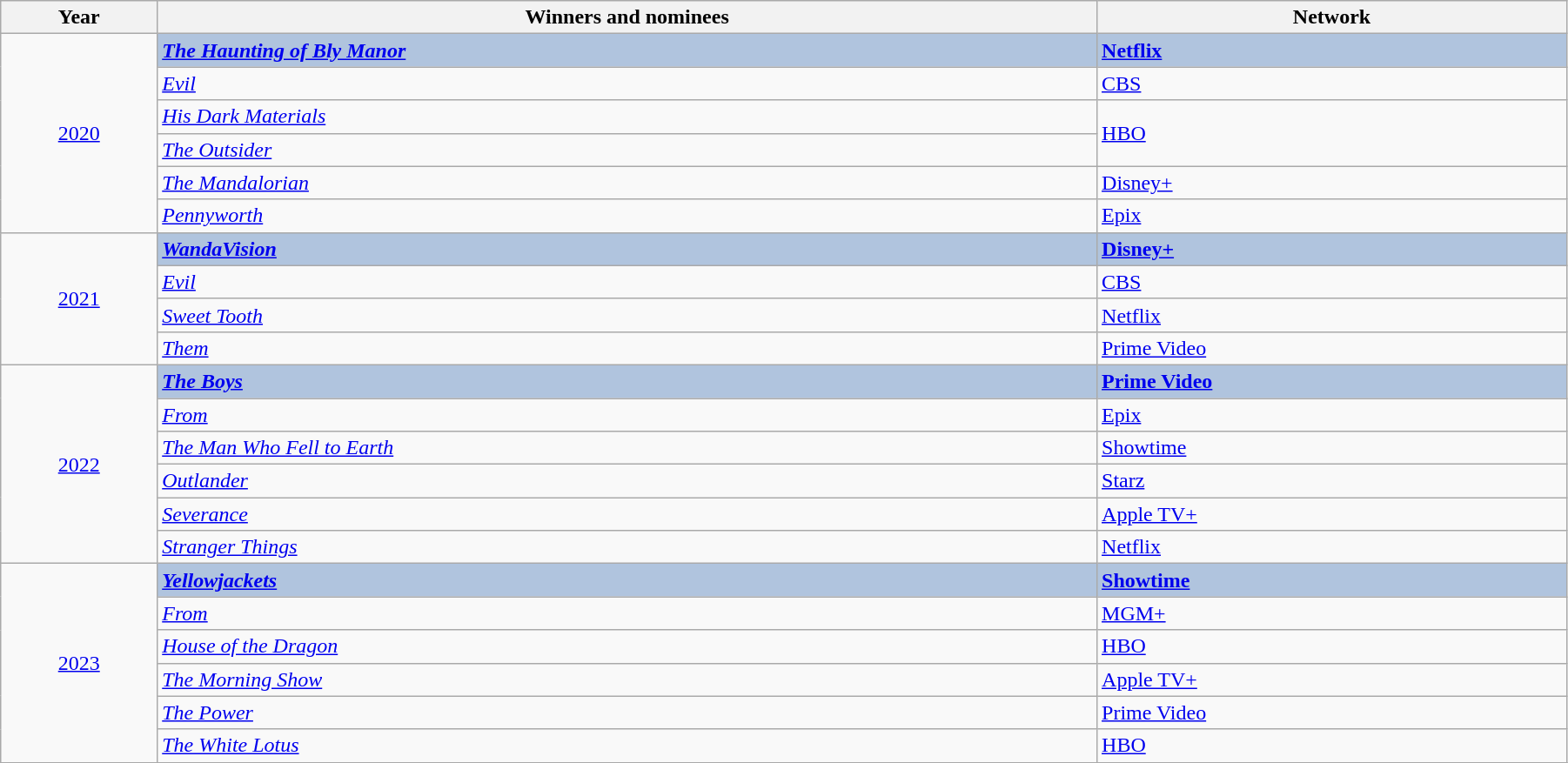<table class="wikitable" width="95%" cellpadding="5">
<tr>
<th width="10%">Year</th>
<th width="60%">Winners and nominees</th>
<th width="30%">Network</th>
</tr>
<tr>
<td rowspan="6" style="text-align:center;"><a href='#'>2020</a><br></td>
<td style="background:#B0C4DE;"><strong><em><a href='#'>The Haunting of Bly Manor</a></em></strong></td>
<td style="background:#B0C4DE;"><strong><a href='#'>Netflix</a></strong></td>
</tr>
<tr>
<td><em><a href='#'>Evil</a></em></td>
<td><a href='#'>CBS</a></td>
</tr>
<tr>
<td><em><a href='#'>His Dark Materials</a></em></td>
<td rowspan="2"><a href='#'>HBO</a></td>
</tr>
<tr>
<td><em><a href='#'>The Outsider</a></em></td>
</tr>
<tr>
<td><em><a href='#'>The Mandalorian</a></em></td>
<td><a href='#'>Disney+</a></td>
</tr>
<tr>
<td><em><a href='#'>Pennyworth</a></em></td>
<td><a href='#'>Epix</a></td>
</tr>
<tr>
<td rowspan="4" style="text-align:center;"><a href='#'>2021</a></td>
<td style="background:#B0C4DE;"><strong><em><a href='#'>WandaVision</a></em></strong></td>
<td style="background:#B0C4DE;"><strong><a href='#'>Disney+</a></strong></td>
</tr>
<tr>
<td><em><a href='#'>Evil</a></em></td>
<td><a href='#'>CBS</a></td>
</tr>
<tr>
<td><em><a href='#'>Sweet Tooth</a></em></td>
<td><a href='#'>Netflix</a></td>
</tr>
<tr>
<td><em><a href='#'>Them</a></em></td>
<td><a href='#'>Prime Video</a></td>
</tr>
<tr>
<td rowspan="6" style="text-align:center;"><a href='#'>2022</a><br></td>
<td style="background:#B0C4DE;"><strong><em><a href='#'>The Boys</a></em></strong></td>
<td style="background:#B0C4DE;"><strong><a href='#'>Prime Video</a></strong></td>
</tr>
<tr>
<td><em><a href='#'>From</a></em></td>
<td><a href='#'>Epix</a></td>
</tr>
<tr>
<td><em><a href='#'>The Man Who Fell to Earth</a></em></td>
<td><a href='#'>Showtime</a></td>
</tr>
<tr>
<td><em><a href='#'>Outlander</a></em></td>
<td><a href='#'>Starz</a></td>
</tr>
<tr>
<td><em><a href='#'>Severance</a></em></td>
<td><a href='#'>Apple TV+</a></td>
</tr>
<tr>
<td><em><a href='#'>Stranger Things</a></em></td>
<td><a href='#'>Netflix</a></td>
</tr>
<tr>
<td rowspan="6" style="text-align:center;"><a href='#'>2023</a><br></td>
<td style="background:#B0C4DE;"><strong><em><a href='#'>Yellowjackets</a></em></strong></td>
<td style="background:#B0C4DE;"><strong><a href='#'>Showtime</a></strong></td>
</tr>
<tr>
<td><em><a href='#'>From</a></em></td>
<td><a href='#'>MGM+</a></td>
</tr>
<tr>
<td><em><a href='#'>House of the Dragon</a></em></td>
<td><a href='#'>HBO</a></td>
</tr>
<tr>
<td><em><a href='#'>The Morning Show</a></em></td>
<td><a href='#'>Apple TV+</a></td>
</tr>
<tr>
<td><em><a href='#'>The Power</a></em></td>
<td><a href='#'>Prime Video</a></td>
</tr>
<tr>
<td><em><a href='#'>The White Lotus</a></em></td>
<td><a href='#'>HBO</a></td>
</tr>
<tr>
</tr>
</table>
